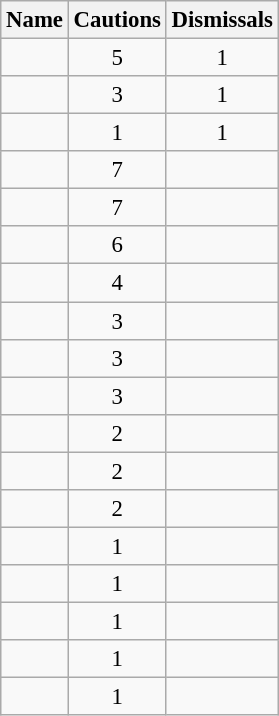<table class="wikitable sortable" style="text-align:center; font-size:95%">
<tr>
<th>Name</th>
<th>Cautions</th>
<th>Dismissals</th>
</tr>
<tr>
<td></td>
<td> 5</td>
<td> 1</td>
</tr>
<tr>
<td></td>
<td> 3</td>
<td> 1</td>
</tr>
<tr>
<td></td>
<td> 1</td>
<td> 1</td>
</tr>
<tr>
<td></td>
<td> 7</td>
<td></td>
</tr>
<tr>
<td></td>
<td> 7</td>
<td></td>
</tr>
<tr>
<td></td>
<td> 6</td>
<td></td>
</tr>
<tr>
<td></td>
<td> 4</td>
<td></td>
</tr>
<tr>
<td></td>
<td> 3</td>
<td></td>
</tr>
<tr>
<td></td>
<td> 3</td>
<td></td>
</tr>
<tr>
<td></td>
<td> 3</td>
<td></td>
</tr>
<tr>
<td></td>
<td> 2</td>
<td></td>
</tr>
<tr>
<td></td>
<td> 2</td>
<td></td>
</tr>
<tr>
<td></td>
<td> 2</td>
<td></td>
</tr>
<tr>
<td></td>
<td> 1</td>
<td></td>
</tr>
<tr>
<td></td>
<td> 1</td>
<td></td>
</tr>
<tr>
<td></td>
<td> 1</td>
<td></td>
</tr>
<tr>
<td></td>
<td> 1</td>
<td></td>
</tr>
<tr>
<td></td>
<td> 1</td>
<td></td>
</tr>
</table>
